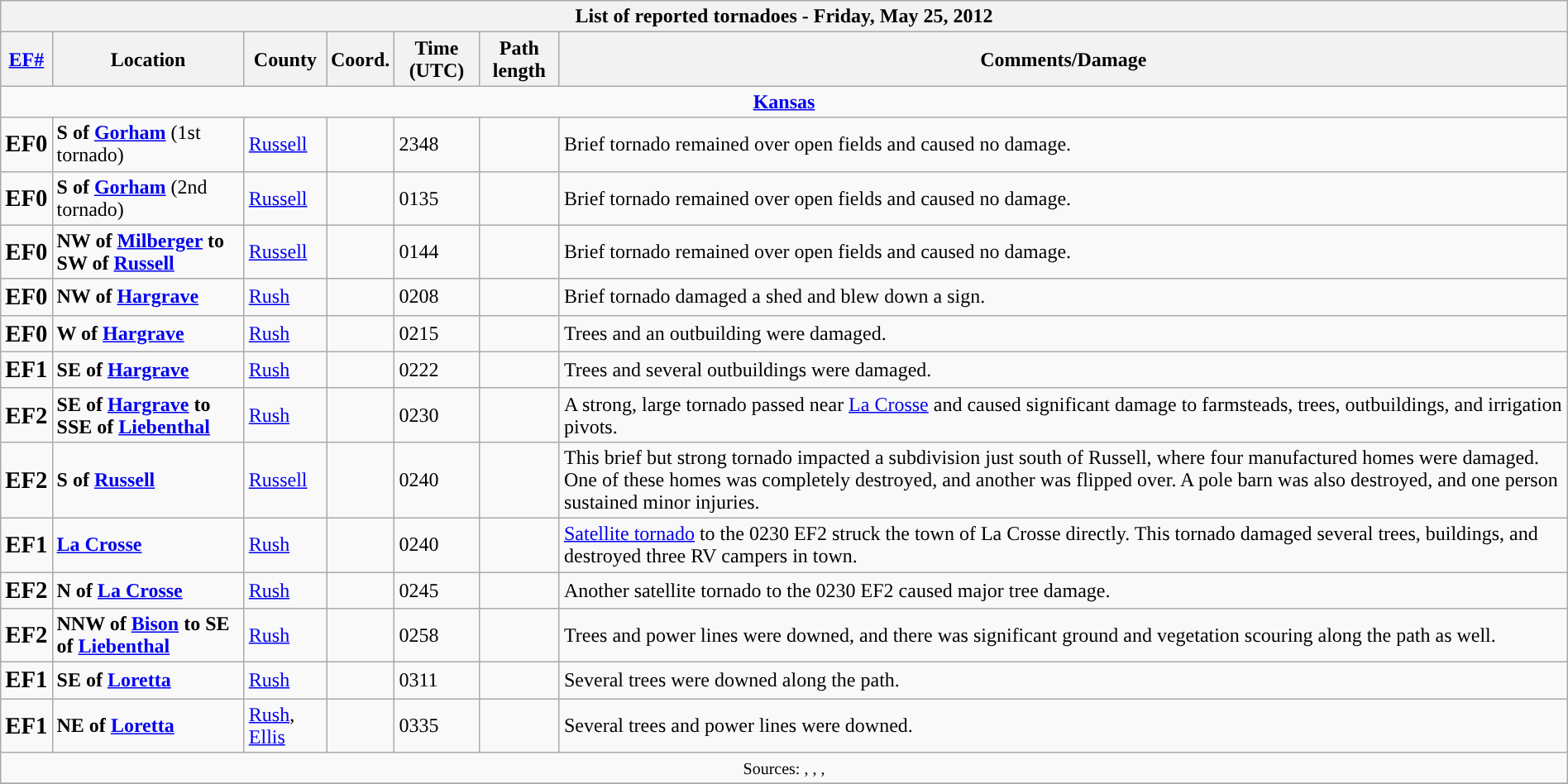<table class="wikitable collapsible" width="100%">
<tr>
<th colspan="7">List of reported tornadoes - Friday, May 25, 2012</th>
</tr>
<tr>
<th><a href='#'>EF#</a></th>
<th>Location</th>
<th>County</th>
<th>Coord.</th>
<th>Time (UTC)</th>
<th>Path length</th>
<th>Comments/Damage</th>
</tr>
<tr>
<td colspan="7" align=center><strong><a href='#'>Kansas</a></strong></td>
</tr>
<tr>
<td><big><strong>EF0</strong></big></td>
<td><strong>S of <a href='#'>Gorham</a></strong> (1st tornado)</td>
<td><a href='#'>Russell</a></td>
<td></td>
<td>2348</td>
<td></td>
<td>Brief tornado remained over open fields and caused no damage.</td>
</tr>
<tr>
<td><big><strong>EF0</strong></big></td>
<td><strong>S of <a href='#'>Gorham</a></strong> (2nd tornado)</td>
<td><a href='#'>Russell</a></td>
<td></td>
<td>0135</td>
<td></td>
<td>Brief tornado remained over open fields and caused no damage.</td>
</tr>
<tr>
<td><big><strong>EF0</strong></big></td>
<td><strong>NW of <a href='#'>Milberger</a> to SW of <a href='#'>Russell</a></strong></td>
<td><a href='#'>Russell</a></td>
<td></td>
<td>0144</td>
<td></td>
<td>Brief tornado remained over open fields and caused no damage.</td>
</tr>
<tr>
<td><big><strong>EF0</strong></big></td>
<td><strong>NW of <a href='#'>Hargrave</a></strong></td>
<td><a href='#'>Rush</a></td>
<td></td>
<td>0208</td>
<td></td>
<td>Brief tornado damaged a shed and blew down a sign.</td>
</tr>
<tr>
<td><big><strong>EF0</strong></big></td>
<td><strong>W of <a href='#'>Hargrave</a></strong></td>
<td><a href='#'>Rush</a></td>
<td></td>
<td>0215</td>
<td></td>
<td>Trees and an outbuilding were damaged.</td>
</tr>
<tr>
<td><big><strong>EF1</strong></big></td>
<td><strong>SE of <a href='#'>Hargrave</a></strong></td>
<td><a href='#'>Rush</a></td>
<td></td>
<td>0222</td>
<td></td>
<td>Trees and several outbuildings were damaged.</td>
</tr>
<tr>
<td><big><strong>EF2</strong></big></td>
<td><strong>SE of <a href='#'>Hargrave</a> to SSE of <a href='#'>Liebenthal</a></strong></td>
<td><a href='#'>Rush</a></td>
<td></td>
<td>0230</td>
<td></td>
<td>A strong, large tornado passed near <a href='#'>La Crosse</a> and caused significant damage to farmsteads, trees, outbuildings, and irrigation pivots.</td>
</tr>
<tr>
<td><big><strong>EF2</strong></big></td>
<td><strong>S of <a href='#'>Russell</a></strong></td>
<td><a href='#'>Russell</a></td>
<td></td>
<td>0240</td>
<td></td>
<td>This brief but strong tornado impacted a subdivision just south of Russell, where four manufactured homes were damaged. One of these homes was completely destroyed, and another was flipped over. A pole barn was also destroyed, and one person sustained minor injuries.</td>
</tr>
<tr>
<td><big><strong>EF1</strong></big></td>
<td><strong><a href='#'>La Crosse</a></strong></td>
<td><a href='#'>Rush</a></td>
<td></td>
<td>0240</td>
<td></td>
<td><a href='#'>Satellite tornado</a> to the 0230 EF2 struck the town of La Crosse directly. This tornado damaged several trees, buildings, and destroyed three RV campers in town.</td>
</tr>
<tr>
<td><big><strong>EF2</strong></big></td>
<td><strong>N of <a href='#'>La Crosse</a></strong></td>
<td><a href='#'>Rush</a></td>
<td></td>
<td>0245</td>
<td></td>
<td>Another satellite tornado to the 0230 EF2 caused major tree damage.</td>
</tr>
<tr>
<td><big><strong>EF2</strong></big></td>
<td><strong>NNW of <a href='#'>Bison</a> to SE of <a href='#'>Liebenthal</a></strong></td>
<td><a href='#'>Rush</a></td>
<td></td>
<td>0258</td>
<td></td>
<td>Trees and power lines were downed, and there was significant ground and vegetation scouring along the path as well.</td>
</tr>
<tr>
<td><big><strong>EF1</strong></big></td>
<td><strong>SE of <a href='#'>Loretta</a></strong></td>
<td><a href='#'>Rush</a></td>
<td></td>
<td>0311</td>
<td></td>
<td>Several trees were downed along the path.</td>
</tr>
<tr>
<td><big><strong>EF1</strong></big></td>
<td><strong>NE of <a href='#'>Loretta</a></strong></td>
<td><a href='#'>Rush</a>, <a href='#'>Ellis</a></td>
<td></td>
<td>0335</td>
<td></td>
<td>Several trees and power lines were downed.</td>
</tr>
<tr>
<td colspan="7" align=center><small>Sources: , , , </small></td>
</tr>
<tr>
</tr>
</table>
